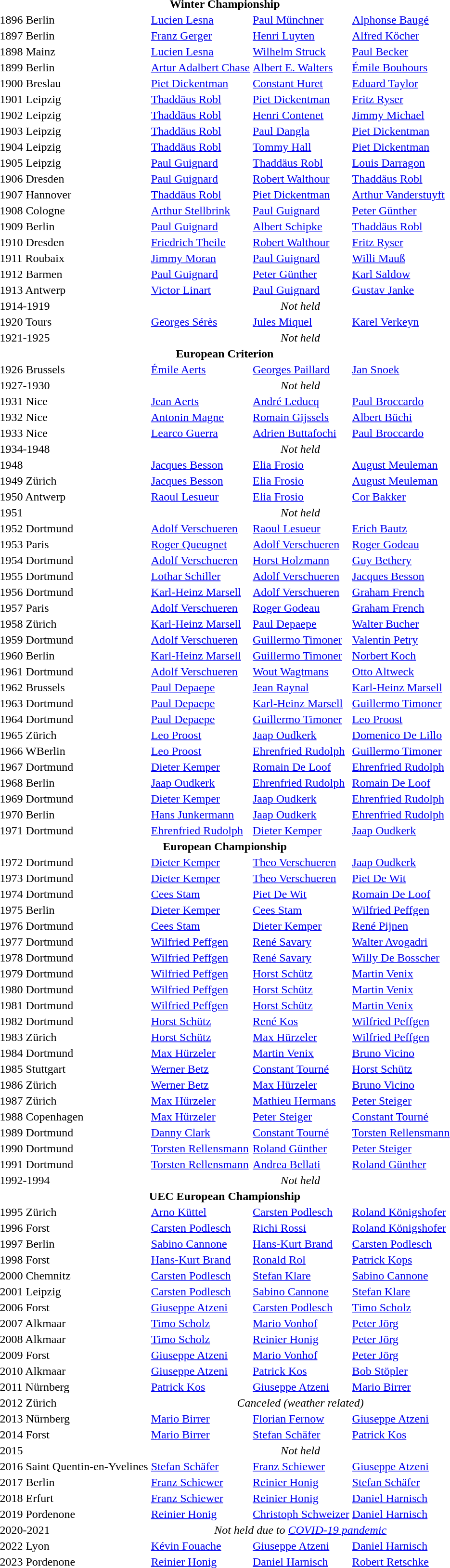<table>
<tr>
<td colspan=4 align=center><strong>Winter Championship</strong></td>
</tr>
<tr>
<td>1896 Berlin</td>
<td> <a href='#'>Lucien Lesna</a></td>
<td> <a href='#'>Paul Münchner</a></td>
<td> <a href='#'>Alphonse Baugé</a></td>
</tr>
<tr>
<td>1897 Berlin</td>
<td> <a href='#'>Franz Gerger</a></td>
<td> <a href='#'>Henri Luyten</a></td>
<td> <a href='#'>Alfred Köcher</a></td>
</tr>
<tr>
<td>1898 Mainz</td>
<td> <a href='#'>Lucien Lesna</a></td>
<td> <a href='#'>Wilhelm Struck</a></td>
<td> <a href='#'>Paul Becker</a></td>
</tr>
<tr>
<td>1899 Berlin</td>
<td> <a href='#'>Artur Adalbert Chase</a></td>
<td> <a href='#'>Albert E. Walters</a></td>
<td> <a href='#'>Émile Bouhours</a></td>
</tr>
<tr>
<td>1900 Breslau</td>
<td> <a href='#'>Piet Dickentman</a></td>
<td> <a href='#'>Constant Huret</a></td>
<td> <a href='#'>Eduard Taylor</a></td>
</tr>
<tr>
<td>1901 Leipzig</td>
<td> <a href='#'>Thaddäus Robl</a></td>
<td> <a href='#'>Piet Dickentman</a></td>
<td> <a href='#'>Fritz Ryser</a></td>
</tr>
<tr>
<td>1902 Leipzig</td>
<td> <a href='#'>Thaddäus Robl</a></td>
<td> <a href='#'>Henri Contenet</a></td>
<td> <a href='#'>Jimmy Michael</a></td>
</tr>
<tr>
<td>1903 Leipzig</td>
<td> <a href='#'>Thaddäus Robl</a></td>
<td> <a href='#'>Paul Dangla</a></td>
<td> <a href='#'>Piet Dickentman</a></td>
</tr>
<tr>
<td>1904 Leipzig</td>
<td> <a href='#'>Thaddäus Robl</a></td>
<td> <a href='#'>Tommy Hall</a></td>
<td> <a href='#'>Piet Dickentman</a></td>
</tr>
<tr>
<td>1905 Leipzig</td>
<td> <a href='#'>Paul Guignard</a></td>
<td> <a href='#'>Thaddäus Robl</a></td>
<td> <a href='#'>Louis Darragon</a></td>
</tr>
<tr>
<td>1906 Dresden</td>
<td> <a href='#'>Paul Guignard</a></td>
<td> <a href='#'>Robert Walthour</a></td>
<td> <a href='#'>Thaddäus Robl</a></td>
</tr>
<tr>
<td>1907 Hannover</td>
<td> <a href='#'>Thaddäus Robl</a></td>
<td> <a href='#'>Piet Dickentman</a></td>
<td> <a href='#'>Arthur Vanderstuyft</a></td>
</tr>
<tr>
<td>1908 Cologne</td>
<td> <a href='#'>Arthur Stellbrink</a></td>
<td> <a href='#'>Paul Guignard</a></td>
<td> <a href='#'>Peter Günther</a></td>
</tr>
<tr>
<td>1909 Berlin</td>
<td> <a href='#'>Paul Guignard</a></td>
<td> <a href='#'>Albert Schipke</a></td>
<td> <a href='#'>Thaddäus Robl</a></td>
</tr>
<tr>
<td>1910 Dresden</td>
<td> <a href='#'>Friedrich Theile</a></td>
<td> <a href='#'>Robert Walthour</a></td>
<td> <a href='#'>Fritz Ryser</a></td>
</tr>
<tr>
<td>1911 Roubaix</td>
<td> <a href='#'>Jimmy Moran</a></td>
<td> <a href='#'>Paul Guignard</a></td>
<td> <a href='#'>Willi Mauß</a></td>
</tr>
<tr>
<td>1912 Barmen</td>
<td> <a href='#'>Paul Guignard</a></td>
<td> <a href='#'>Peter Günther</a></td>
<td> <a href='#'>Karl Saldow</a></td>
</tr>
<tr>
<td>1913 Antwerp</td>
<td> <a href='#'>Victor Linart</a></td>
<td> <a href='#'>Paul Guignard</a></td>
<td> <a href='#'>Gustav Janke</a></td>
</tr>
<tr>
<td>1914-1919</td>
<td colspan="3" align="center"><em>Not held</em></td>
</tr>
<tr>
<td>1920 Tours</td>
<td> <a href='#'>Georges Sérès</a></td>
<td> <a href='#'>Jules Miquel</a></td>
<td> <a href='#'>Karel Verkeyn</a></td>
</tr>
<tr>
<td>1921-1925</td>
<td colspan="3" align="center"><em>Not held</em></td>
</tr>
<tr>
<td colspan=4 align=center><strong>European Criterion</strong></td>
</tr>
<tr>
<td>1926 Brussels</td>
<td> <a href='#'>Émile Aerts</a></td>
<td> <a href='#'>Georges Paillard</a></td>
<td> <a href='#'>Jan Snoek</a></td>
</tr>
<tr>
<td>1927-1930</td>
<td colspan="3" align="center"><em>Not held</em></td>
</tr>
<tr>
<td>1931 Nice</td>
<td> <a href='#'>Jean Aerts</a></td>
<td> <a href='#'>André Leducq</a></td>
<td> <a href='#'>Paul Broccardo</a></td>
</tr>
<tr>
<td>1932 Nice</td>
<td> <a href='#'>Antonin Magne</a></td>
<td> <a href='#'>Romain Gijssels</a></td>
<td> <a href='#'>Albert Büchi</a></td>
</tr>
<tr>
<td>1933 Nice</td>
<td> <a href='#'>Learco Guerra</a></td>
<td> <a href='#'>Adrien Buttafochi</a></td>
<td> <a href='#'>Paul Broccardo</a></td>
</tr>
<tr>
<td>1934-1948</td>
<td colspan="3" align="center"><em>Not held</em></td>
</tr>
<tr>
<td>1948</td>
<td> <a href='#'>Jacques Besson</a></td>
<td> <a href='#'>Elia Frosio</a></td>
<td> <a href='#'>August Meuleman</a></td>
</tr>
<tr>
<td>1949 Zürich</td>
<td> <a href='#'>Jacques Besson</a></td>
<td> <a href='#'>Elia Frosio</a></td>
<td> <a href='#'>August Meuleman</a></td>
</tr>
<tr>
<td>1950 Antwerp</td>
<td> <a href='#'>Raoul Lesueur</a></td>
<td> <a href='#'>Elia Frosio</a></td>
<td> <a href='#'>Cor Bakker</a></td>
</tr>
<tr>
<td>1951</td>
<td colspan="3" align="center"><em>Not held</em></td>
</tr>
<tr>
<td>1952 Dortmund</td>
<td> <a href='#'>Adolf Verschueren</a></td>
<td> <a href='#'>Raoul Lesueur</a></td>
<td> <a href='#'>Erich Bautz</a></td>
</tr>
<tr>
<td>1953 Paris</td>
<td> <a href='#'>Roger Queugnet</a></td>
<td> <a href='#'>Adolf Verschueren</a></td>
<td> <a href='#'>Roger Godeau</a></td>
</tr>
<tr>
<td>1954 Dortmund</td>
<td> <a href='#'>Adolf Verschueren</a></td>
<td> <a href='#'>Horst Holzmann</a></td>
<td> <a href='#'>Guy Bethery</a></td>
</tr>
<tr>
<td>1955 Dortmund</td>
<td> <a href='#'>Lothar Schiller</a></td>
<td> <a href='#'>Adolf Verschueren</a></td>
<td> <a href='#'>Jacques Besson</a></td>
</tr>
<tr>
<td>1956 Dortmund</td>
<td> <a href='#'>Karl-Heinz Marsell</a></td>
<td> <a href='#'>Adolf Verschueren</a></td>
<td> <a href='#'>Graham French</a></td>
</tr>
<tr>
<td>1957 Paris</td>
<td> <a href='#'>Adolf Verschueren</a></td>
<td> <a href='#'>Roger Godeau</a></td>
<td> <a href='#'>Graham French</a></td>
</tr>
<tr>
<td>1958 Zürich</td>
<td> <a href='#'>Karl-Heinz Marsell</a></td>
<td> <a href='#'>Paul Depaepe</a></td>
<td> <a href='#'>Walter Bucher</a></td>
</tr>
<tr>
<td>1959 Dortmund</td>
<td> <a href='#'>Adolf Verschueren</a></td>
<td> <a href='#'>Guillermo Timoner</a></td>
<td> <a href='#'>Valentin Petry</a></td>
</tr>
<tr>
<td>1960 Berlin</td>
<td> <a href='#'>Karl-Heinz Marsell</a></td>
<td> <a href='#'>Guillermo Timoner</a></td>
<td> <a href='#'>Norbert Koch</a></td>
</tr>
<tr>
<td>1961 Dortmund</td>
<td> <a href='#'>Adolf Verschueren</a></td>
<td> <a href='#'>Wout Wagtmans</a></td>
<td> <a href='#'>Otto Altweck</a></td>
</tr>
<tr>
<td>1962 Brussels</td>
<td> <a href='#'>Paul Depaepe</a></td>
<td> <a href='#'>Jean Raynal</a></td>
<td> <a href='#'>Karl-Heinz Marsell</a></td>
</tr>
<tr>
<td>1963 Dortmund</td>
<td> <a href='#'>Paul Depaepe</a></td>
<td> <a href='#'>Karl-Heinz Marsell</a></td>
<td> <a href='#'>Guillermo Timoner</a></td>
</tr>
<tr>
<td>1964 Dortmund</td>
<td> <a href='#'>Paul Depaepe</a></td>
<td> <a href='#'>Guillermo Timoner</a></td>
<td> <a href='#'>Leo Proost</a></td>
</tr>
<tr>
<td>1965 Zürich</td>
<td> <a href='#'>Leo Proost</a></td>
<td> <a href='#'>Jaap Oudkerk</a></td>
<td> <a href='#'>Domenico De Lillo</a></td>
</tr>
<tr>
<td>1966 WBerlin</td>
<td> <a href='#'>Leo Proost</a></td>
<td> <a href='#'>Ehrenfried Rudolph</a></td>
<td> <a href='#'>Guillermo Timoner</a></td>
</tr>
<tr>
<td>1967 Dortmund</td>
<td> <a href='#'>Dieter Kemper</a></td>
<td> <a href='#'>Romain De Loof</a></td>
<td> <a href='#'>Ehrenfried Rudolph</a></td>
</tr>
<tr>
<td>1968 Berlin</td>
<td> <a href='#'>Jaap Oudkerk</a></td>
<td> <a href='#'>Ehrenfried Rudolph</a></td>
<td> <a href='#'>Romain De Loof</a></td>
</tr>
<tr>
<td>1969 Dortmund</td>
<td> <a href='#'>Dieter Kemper</a></td>
<td> <a href='#'>Jaap Oudkerk</a></td>
<td> <a href='#'>Ehrenfried Rudolph</a></td>
</tr>
<tr>
<td>1970 Berlin</td>
<td> <a href='#'>Hans Junkermann</a></td>
<td> <a href='#'>Jaap Oudkerk</a></td>
<td> <a href='#'>Ehrenfried Rudolph</a></td>
</tr>
<tr>
<td>1971 Dortmund</td>
<td> <a href='#'>Ehrenfried Rudolph</a></td>
<td> <a href='#'>Dieter Kemper</a></td>
<td> <a href='#'>Jaap Oudkerk</a></td>
</tr>
<tr>
<td colspan=4 align=center><strong>	European Championship</strong></td>
</tr>
<tr>
<td>1972 Dortmund</td>
<td> <a href='#'>Dieter Kemper</a></td>
<td> <a href='#'>Theo Verschueren</a></td>
<td> <a href='#'>Jaap Oudkerk</a></td>
</tr>
<tr>
<td>1973 Dortmund</td>
<td> <a href='#'>Dieter Kemper</a></td>
<td> <a href='#'>Theo Verschueren</a></td>
<td> <a href='#'>Piet De Wit</a></td>
</tr>
<tr>
<td>1974 Dortmund</td>
<td> <a href='#'>Cees Stam</a></td>
<td> <a href='#'>Piet De Wit</a></td>
<td> <a href='#'>Romain De Loof</a></td>
</tr>
<tr>
<td>1975 Berlin</td>
<td> <a href='#'>Dieter Kemper</a></td>
<td> <a href='#'>Cees Stam</a></td>
<td> <a href='#'>Wilfried Peffgen</a></td>
</tr>
<tr>
<td>1976 Dortmund</td>
<td> <a href='#'>Cees Stam</a></td>
<td> <a href='#'>Dieter Kemper</a></td>
<td> <a href='#'>René Pijnen</a></td>
</tr>
<tr>
<td>1977 Dortmund</td>
<td> <a href='#'>Wilfried Peffgen</a></td>
<td> <a href='#'>René Savary</a></td>
<td> <a href='#'>Walter Avogadri</a></td>
</tr>
<tr>
<td>1978 Dortmund</td>
<td> <a href='#'>Wilfried Peffgen</a></td>
<td> <a href='#'>René Savary</a></td>
<td> <a href='#'>Willy De Bosscher</a></td>
</tr>
<tr>
<td>1979 Dortmund</td>
<td> <a href='#'>Wilfried Peffgen</a></td>
<td> <a href='#'>Horst Schütz</a></td>
<td> <a href='#'>Martin Venix</a></td>
</tr>
<tr>
<td>1980 Dortmund</td>
<td> <a href='#'>Wilfried Peffgen</a></td>
<td> <a href='#'>Horst Schütz</a></td>
<td> <a href='#'>Martin Venix</a></td>
</tr>
<tr>
<td>1981 Dortmund</td>
<td> <a href='#'>Wilfried Peffgen</a></td>
<td> <a href='#'>Horst Schütz</a></td>
<td> <a href='#'>Martin Venix</a></td>
</tr>
<tr>
<td>1982 Dortmund</td>
<td> <a href='#'>Horst Schütz</a></td>
<td> <a href='#'>René Kos</a></td>
<td> <a href='#'>Wilfried Peffgen</a></td>
</tr>
<tr>
<td>1983 Zürich</td>
<td> <a href='#'>Horst Schütz</a></td>
<td> <a href='#'>Max Hürzeler</a></td>
<td> <a href='#'>Wilfried Peffgen</a></td>
</tr>
<tr>
<td>1984 Dortmund</td>
<td> <a href='#'>Max Hürzeler</a></td>
<td> <a href='#'>Martin Venix</a></td>
<td> <a href='#'>Bruno Vicino</a></td>
</tr>
<tr>
<td>1985 Stuttgart</td>
<td> <a href='#'>Werner Betz</a></td>
<td> <a href='#'>Constant Tourné</a></td>
<td> <a href='#'>Horst Schütz</a></td>
</tr>
<tr>
<td>1986 Zürich</td>
<td> <a href='#'>Werner Betz</a></td>
<td> <a href='#'>Max Hürzeler</a></td>
<td> <a href='#'>Bruno Vicino</a></td>
</tr>
<tr>
<td>1987 Zürich</td>
<td> <a href='#'>Max Hürzeler</a></td>
<td> <a href='#'>Mathieu Hermans</a></td>
<td> <a href='#'>Peter Steiger</a></td>
</tr>
<tr>
<td>1988 Copenhagen</td>
<td> <a href='#'>Max Hürzeler</a></td>
<td> <a href='#'>Peter Steiger</a></td>
<td> <a href='#'>Constant Tourné</a></td>
</tr>
<tr>
<td>1989 Dortmund</td>
<td> <a href='#'>Danny Clark</a></td>
<td> <a href='#'>Constant Tourné</a></td>
<td> <a href='#'>Torsten Rellensmann</a></td>
</tr>
<tr>
<td>1990 Dortmund</td>
<td> <a href='#'>Torsten Rellensmann</a></td>
<td> <a href='#'>Roland Günther</a></td>
<td> <a href='#'>Peter Steiger</a></td>
</tr>
<tr>
<td>1991 Dortmund</td>
<td> <a href='#'>Torsten Rellensmann</a></td>
<td> <a href='#'>Andrea Bellati</a></td>
<td> <a href='#'>Roland Günther</a></td>
</tr>
<tr>
<td>1992-1994</td>
<td colspan=3; align=center><em>Not held</em></td>
</tr>
<tr>
<td colspan=4 align=center><strong>UEC European Championship</strong></td>
</tr>
<tr>
<td>1995 Zürich</td>
<td> <a href='#'>Arno Küttel</a></td>
<td> <a href='#'>Carsten Podlesch</a></td>
<td> <a href='#'>Roland Königshofer</a></td>
</tr>
<tr>
<td>1996 Forst</td>
<td> <a href='#'>Carsten Podlesch</a></td>
<td> <a href='#'>Richi Rossi</a></td>
<td> <a href='#'>Roland Königshofer</a></td>
</tr>
<tr>
<td>1997 Berlin</td>
<td> <a href='#'>Sabino Cannone</a></td>
<td> <a href='#'>Hans-Kurt Brand</a></td>
<td> <a href='#'>Carsten Podlesch</a></td>
</tr>
<tr>
<td>1998 Forst</td>
<td> <a href='#'>Hans-Kurt Brand</a></td>
<td> <a href='#'>Ronald Rol</a></td>
<td> <a href='#'>Patrick Kops</a></td>
</tr>
<tr>
<td>2000 Chemnitz</td>
<td> <a href='#'>Carsten Podlesch</a></td>
<td> <a href='#'>Stefan Klare</a></td>
<td> <a href='#'>Sabino Cannone</a></td>
</tr>
<tr>
<td>2001 Leipzig</td>
<td> <a href='#'>Carsten Podlesch</a></td>
<td> <a href='#'>Sabino Cannone</a></td>
<td> <a href='#'>Stefan Klare</a></td>
</tr>
<tr>
<td>2006 Forst</td>
<td> <a href='#'>Giuseppe Atzeni</a></td>
<td> <a href='#'>Carsten Podlesch</a></td>
<td> <a href='#'>Timo Scholz</a></td>
</tr>
<tr>
<td>2007 Alkmaar</td>
<td> <a href='#'>Timo Scholz</a></td>
<td> <a href='#'>Mario Vonhof</a></td>
<td> <a href='#'>Peter Jörg</a></td>
</tr>
<tr>
<td>2008 Alkmaar</td>
<td> <a href='#'>Timo Scholz</a></td>
<td> <a href='#'>Reinier Honig</a></td>
<td> <a href='#'>Peter Jörg</a></td>
</tr>
<tr>
<td>2009 Forst</td>
<td> <a href='#'>Giuseppe Atzeni</a></td>
<td> <a href='#'>Mario Vonhof</a></td>
<td> <a href='#'>Peter Jörg</a></td>
</tr>
<tr>
<td>2010 Alkmaar</td>
<td> <a href='#'>Giuseppe Atzeni</a></td>
<td> <a href='#'>Patrick Kos</a></td>
<td> <a href='#'>Bob Stöpler</a></td>
</tr>
<tr>
<td>2011 Nürnberg</td>
<td> <a href='#'>Patrick Kos</a></td>
<td> <a href='#'>Giuseppe Atzeni</a></td>
<td> <a href='#'>Mario Birrer</a></td>
</tr>
<tr>
<td>2012 Zürich</td>
<td colspan=3; align=center><em>Canceled (weather related)</em></td>
</tr>
<tr>
<td>2013 Nürnberg</td>
<td> <a href='#'>Mario Birrer</a></td>
<td> <a href='#'>Florian Fernow</a></td>
<td> <a href='#'>Giuseppe Atzeni</a></td>
</tr>
<tr>
<td>2014 Forst</td>
<td> <a href='#'>Mario Birrer</a></td>
<td> <a href='#'>Stefan Schäfer</a></td>
<td> <a href='#'>Patrick Kos</a></td>
</tr>
<tr>
<td>2015</td>
<td colspan=3; align=center><em>Not held</em></td>
</tr>
<tr>
<td>2016 Saint Quentin-en-Yvelines</td>
<td> <a href='#'>Stefan Schäfer</a></td>
<td> <a href='#'>Franz Schiewer</a></td>
<td> <a href='#'>Giuseppe Atzeni</a></td>
</tr>
<tr>
<td>2017 Berlin</td>
<td> <a href='#'>Franz Schiewer</a></td>
<td> <a href='#'>Reinier Honig</a></td>
<td> <a href='#'>Stefan Schäfer</a></td>
</tr>
<tr>
<td>2018 Erfurt</td>
<td> <a href='#'>Franz Schiewer</a></td>
<td> <a href='#'>Reinier Honig</a></td>
<td> <a href='#'>Daniel Harnisch</a></td>
</tr>
<tr>
<td>2019 Pordenone</td>
<td> <a href='#'>Reinier Honig</a></td>
<td> <a href='#'>Christoph Schweizer</a></td>
<td> <a href='#'>Daniel Harnisch</a></td>
</tr>
<tr>
<td>2020-2021</td>
<td colspan=3; align=center><em>Not held due to <a href='#'>COVID-19 pandemic</a></em></td>
</tr>
<tr>
<td>2022 Lyon</td>
<td> <a href='#'>Kévin Fouache</a></td>
<td> <a href='#'>Giuseppe Atzeni</a></td>
<td> <a href='#'>Daniel Harnisch</a></td>
</tr>
<tr>
<td>2023 Pordenone</td>
<td> <a href='#'>Reinier Honig</a></td>
<td> <a href='#'>Daniel Harnisch</a></td>
<td> <a href='#'>Robert Retschke</a></td>
</tr>
</table>
